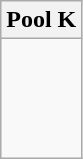<table class="wikitable">
<tr>
<th>Pool K</th>
</tr>
<tr>
<td><br><br>
<br>
<br>
</td>
</tr>
</table>
